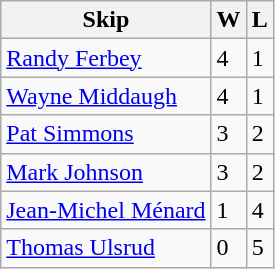<table class="wikitable">
<tr>
<th>Skip</th>
<th>W</th>
<th>L</th>
</tr>
<tr>
<td> <a href='#'>Randy Ferbey</a></td>
<td>4</td>
<td>1</td>
</tr>
<tr>
<td> <a href='#'>Wayne Middaugh</a></td>
<td>4</td>
<td>1</td>
</tr>
<tr>
<td> <a href='#'>Pat Simmons</a></td>
<td>3</td>
<td>2</td>
</tr>
<tr>
<td> <a href='#'>Mark Johnson</a></td>
<td>3</td>
<td>2</td>
</tr>
<tr>
<td> <a href='#'>Jean-Michel Ménard</a></td>
<td>1</td>
<td>4</td>
</tr>
<tr>
<td> <a href='#'>Thomas Ulsrud</a></td>
<td>0</td>
<td>5</td>
</tr>
</table>
